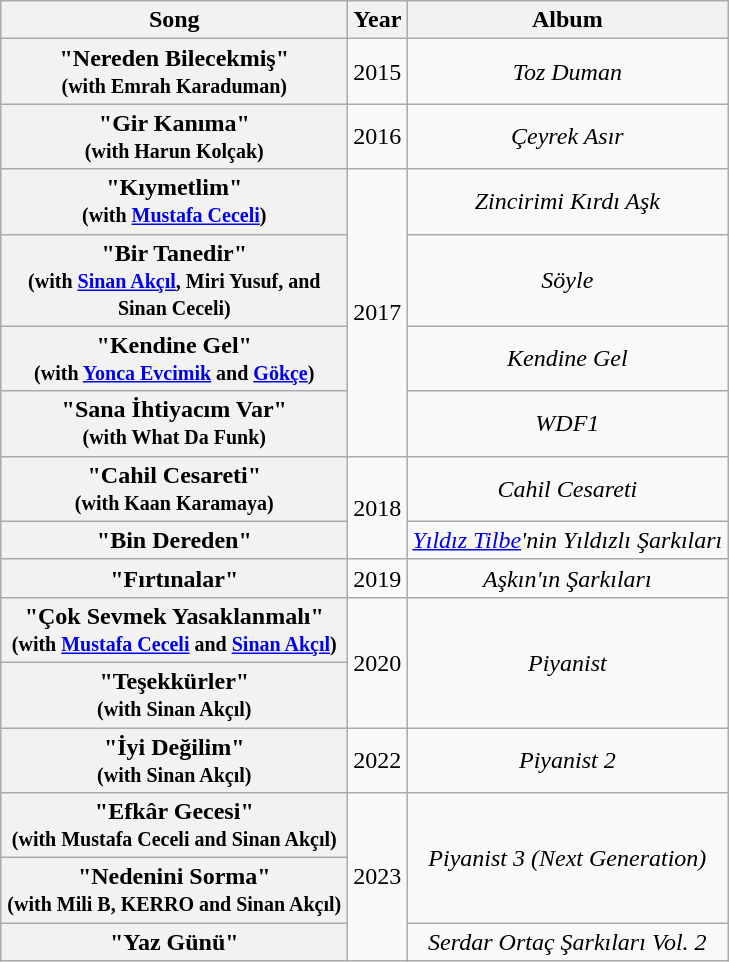<table class="wikitable plainrowheaders" style="text-align:center;">
<tr>
<th scope="col" style="width:14em;">Song</th>
<th scope="col">Year</th>
<th scope="col">Album</th>
</tr>
<tr>
<th scope="row">"Nereden Bilecekmiş"<br><small>(with Emrah Karaduman)</small></th>
<td>2015</td>
<td><em>Toz Duman</em></td>
</tr>
<tr>
<th scope="row">"Gir Kanıma"<br><small>(with Harun Kolçak)</small></th>
<td>2016</td>
<td><em>Çeyrek Asır</em></td>
</tr>
<tr>
<th scope="row">"Kıymetlim"<br><small>(with <a href='#'>Mustafa Ceceli</a>)</small></th>
<td rowspan="4">2017</td>
<td><em>Zincirimi Kırdı Aşk</em></td>
</tr>
<tr>
<th scope="row">"Bir Tanedir"<br><small>(with <a href='#'>Sinan Akçıl</a>, Miri Yusuf, and Sinan Ceceli)</small></th>
<td><em>Söyle</em></td>
</tr>
<tr>
<th scope="row">"Kendine Gel"<br><small>(with <a href='#'>Yonca Evcimik</a> and <a href='#'>Gökçe</a>)</small></th>
<td><em>Kendine Gel</em></td>
</tr>
<tr>
<th scope="row">"Sana İhtiyacım Var"<br><small>(with What Da Funk)</small></th>
<td><em>WDF1</em></td>
</tr>
<tr>
<th scope="row">"Cahil Cesareti"<br><small>(with Kaan Karamaya)</small></th>
<td rowspan="2">2018</td>
<td><em>Cahil Cesareti</em></td>
</tr>
<tr>
<th scope="row">"Bin Dereden"</th>
<td><em><a href='#'>Yıldız Tilbe</a>'nin Yıldızlı Şarkıları</em></td>
</tr>
<tr>
<th scope="row">"Fırtınalar"</th>
<td>2019</td>
<td><em>Aşkın'ın Şarkıları</em></td>
</tr>
<tr>
<th scope="row">"Çok Sevmek Yasaklanmalı"<br><small>(with <a href='#'>Mustafa Ceceli</a> and <a href='#'>Sinan Akçıl</a>)</small></th>
<td rowspan="2">2020</td>
<td rowspan="2"><em>Piyanist</em></td>
</tr>
<tr>
<th scope="row">"Teşekkürler"<br><small>(with Sinan Akçıl)</small></th>
</tr>
<tr>
<th scope="row">"İyi Değilim"<br><small>(with Sinan Akçıl)</small></th>
<td rowspan="1">2022</td>
<td rowspan="1"><em>Piyanist 2</em></td>
</tr>
<tr>
<th scope="row">"Efkâr Gecesi"<br><small>(with Mustafa Ceceli and Sinan Akçıl)</small></th>
<td rowspan="3">2023</td>
<td rowspan="2"><em>Piyanist 3 (Next Generation)</em></td>
</tr>
<tr>
<th scope="row">"Nedenini Sorma"<br><small>(with Mili B, KERRO and Sinan Akçıl)</small></th>
</tr>
<tr>
<th scope="row">"Yaz Günü"</th>
<td><em>Serdar Ortaç Şarkıları Vol. 2</em></td>
</tr>
</table>
